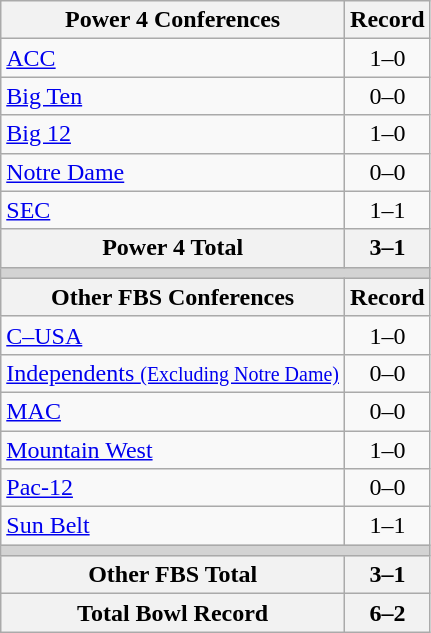<table class="wikitable">
<tr>
<th>Power 4 Conferences</th>
<th>Record</th>
</tr>
<tr>
<td><a href='#'>ACC</a></td>
<td align=center>1–0</td>
</tr>
<tr>
<td><a href='#'>Big Ten</a></td>
<td align=center>0–0</td>
</tr>
<tr>
<td><a href='#'>Big 12</a></td>
<td align=center>1–0</td>
</tr>
<tr>
<td><a href='#'>Notre Dame</a></td>
<td align=center>0–0</td>
</tr>
<tr>
<td><a href='#'>SEC</a></td>
<td align=center>1–1</td>
</tr>
<tr>
<th>Power 4 Total</th>
<th>3–1</th>
</tr>
<tr>
<th colspan="2" style="background:lightgrey;"></th>
</tr>
<tr>
<th>Other FBS Conferences</th>
<th>Record</th>
</tr>
<tr>
<td><a href='#'>C–USA</a></td>
<td align=center>1–0</td>
</tr>
<tr>
<td><a href='#'>Independents <small>(Excluding Notre Dame)</small></a></td>
<td align=center>0–0</td>
</tr>
<tr>
<td><a href='#'>MAC</a></td>
<td align=center>0–0</td>
</tr>
<tr>
<td><a href='#'>Mountain West</a></td>
<td align=center>1–0</td>
</tr>
<tr>
<td><a href='#'>Pac-12</a></td>
<td align=center>0–0</td>
</tr>
<tr>
<td><a href='#'>Sun Belt</a></td>
<td align=center>1–1</td>
</tr>
<tr>
<th colspan="2" style="background:lightgrey;"></th>
</tr>
<tr>
<th>Other FBS Total</th>
<th>3–1</th>
</tr>
<tr>
<th>Total Bowl Record</th>
<th>6–2</th>
</tr>
</table>
